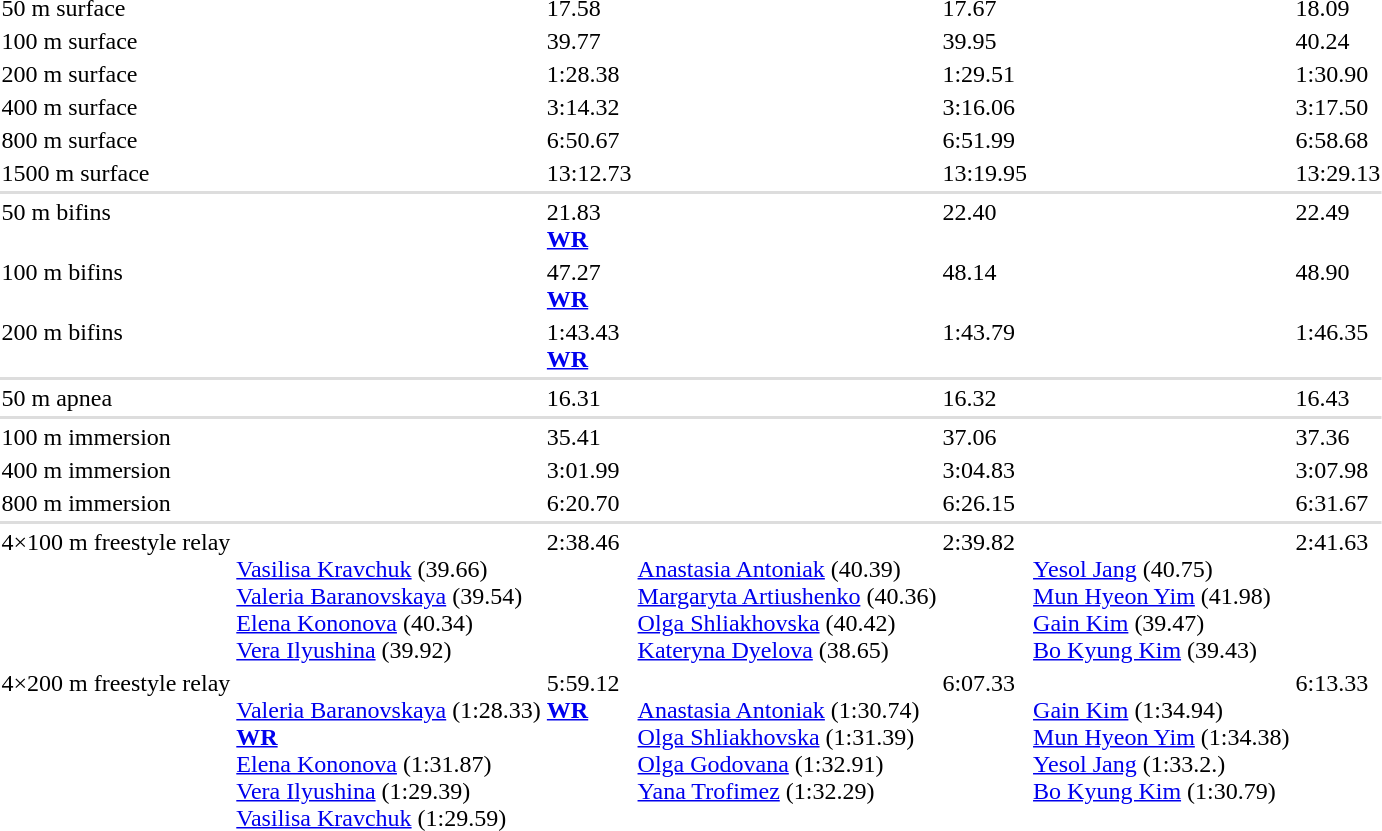<table>
<tr valign="top">
<td>50 m surface</td>
<td></td>
<td>17.58</td>
<td></td>
<td>17.67</td>
<td><br></td>
<td>18.09</td>
</tr>
<tr valign="top">
<td>100 m surface</td>
<td></td>
<td>39.77</td>
<td></td>
<td>39.95</td>
<td></td>
<td>40.24</td>
</tr>
<tr valign="top">
<td>200 m surface</td>
<td></td>
<td>1:28.38</td>
<td></td>
<td>1:29.51</td>
<td></td>
<td>1:30.90</td>
</tr>
<tr valign="top">
<td>400 m surface</td>
<td></td>
<td>3:14.32</td>
<td></td>
<td>3:16.06</td>
<td></td>
<td>3:17.50</td>
</tr>
<tr valign="top">
<td>800 m surface</td>
<td></td>
<td>6:50.67</td>
<td></td>
<td>6:51.99</td>
<td></td>
<td>6:58.68</td>
</tr>
<tr valign="top">
<td>1500 m surface</td>
<td></td>
<td>13:12.73</td>
<td></td>
<td>13:19.95</td>
<td></td>
<td>13:29.13</td>
</tr>
<tr bgcolor=#DDDDDD>
<td colspan=7></td>
</tr>
<tr valign="top">
<td>50 m bifins</td>
<td></td>
<td>21.83 <br> <strong><a href='#'>WR</a></strong></td>
<td></td>
<td>22.40</td>
<td></td>
<td>22.49</td>
</tr>
<tr valign="top">
<td>100 m bifins</td>
<td></td>
<td>47.27 <br> <strong><a href='#'>WR</a></strong></td>
<td></td>
<td>48.14</td>
<td></td>
<td>48.90</td>
</tr>
<tr valign="top">
<td>200 m bifins</td>
<td></td>
<td>1:43.43 <br> <strong><a href='#'>WR</a></strong></td>
<td></td>
<td>1:43.79</td>
<td></td>
<td>1:46.35</td>
</tr>
<tr bgcolor=#DDDDDD>
<td colspan=7></td>
</tr>
<tr valign="top">
<td>50 m apnea</td>
<td></td>
<td>16.31</td>
<td></td>
<td>16.32</td>
<td></td>
<td>16.43</td>
</tr>
<tr bgcolor=#DDDDDD>
<td colspan=7></td>
</tr>
<tr valign="top">
<td>100 m immersion</td>
<td></td>
<td>35.41</td>
<td></td>
<td>37.06</td>
<td></td>
<td>37.36</td>
</tr>
<tr valign="top">
<td>400 m immersion</td>
<td></td>
<td>3:01.99</td>
<td></td>
<td>3:04.83</td>
<td></td>
<td>3:07.98</td>
</tr>
<tr valign="top">
<td>800 m immersion</td>
<td></td>
<td>6:20.70</td>
<td></td>
<td>6:26.15</td>
<td></td>
<td>6:31.67</td>
</tr>
<tr bgcolor=#DDDDDD>
<td colspan=7></td>
</tr>
<tr valign="top">
<td>4×100 m freestyle relay</td>
<td><br><a href='#'>Vasilisa Kravchuk</a> (39.66)<br><a href='#'>Valeria Baranovskaya</a> (39.54)<br><a href='#'>Elena Kononova</a> (40.34)<br><a href='#'>Vera Ilyushina</a> (39.92)</td>
<td>2:38.46</td>
<td><br><a href='#'>Anastasia Antoniak</a> (40.39)<br><a href='#'>Margaryta Artiushenko</a> (40.36)<br><a href='#'>Olga Shliakhovska</a> (40.42)<br><a href='#'>Kateryna Dyelova</a> (38.65)</td>
<td>2:39.82</td>
<td><br><a href='#'>Yesol Jang</a> (40.75)<br><a href='#'>Mun Hyeon Yim</a> (41.98)<br><a href='#'>Gain Kim</a> (39.47)<br><a href='#'>Bo Kyung Kim</a> (39.43)</td>
<td>2:41.63</td>
</tr>
<tr valign="top">
<td>4×200 m freestyle relay</td>
<td><br><a href='#'>Valeria Baranovskaya</a> (1:28.33)<br> <strong><a href='#'>WR</a></strong> <br><a href='#'>Elena Kononova</a> (1:31.87)<br><a href='#'>Vera Ilyushina</a> (1:29.39)<br><a href='#'>Vasilisa Kravchuk</a> (1:29.59)</td>
<td>5:59.12 <br> <strong><a href='#'>WR</a></strong></td>
<td><br><a href='#'>Anastasia Antoniak</a> (1:30.74)<br><a href='#'>Olga Shliakhovska</a> (1:31.39)<br><a href='#'>Olga Godovana</a> (1:32.91)<br><a href='#'>Yana Trofimez</a> (1:32.29)</td>
<td>6:07.33</td>
<td><br><a href='#'>Gain Kim</a> (1:34.94)<br><a href='#'>Mun Hyeon Yim</a> (1:34.38)<br><a href='#'>Yesol Jang</a> (1:33.2.)<br><a href='#'>Bo Kyung Kim</a> (1:30.79)</td>
<td>6:13.33</td>
</tr>
<tr valign="top">
</tr>
<tr bgcolor= e8e8e8>
</tr>
</table>
